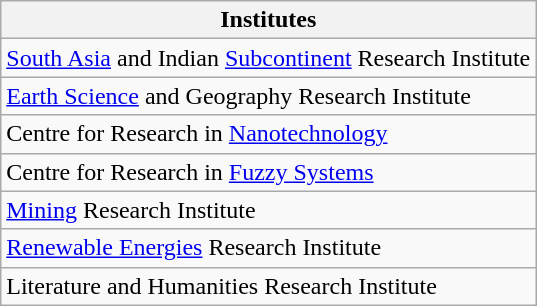<table class="wikitable">
<tr>
<th>Institutes</th>
</tr>
<tr>
<td><a href='#'>South Asia</a> and Indian <a href='#'>Subcontinent</a> Research Institute</td>
</tr>
<tr>
<td><a href='#'>Earth Science</a> and Geography Research Institute</td>
</tr>
<tr>
<td>Centre for Research in <a href='#'>Nanotechnology</a></td>
</tr>
<tr>
<td>Centre for Research in <a href='#'>Fuzzy Systems</a></td>
</tr>
<tr>
<td><a href='#'>Mining</a> Research Institute</td>
</tr>
<tr>
<td><a href='#'>Renewable Energies</a> Research Institute</td>
</tr>
<tr>
<td>Literature and Humanities Research Institute</td>
</tr>
</table>
